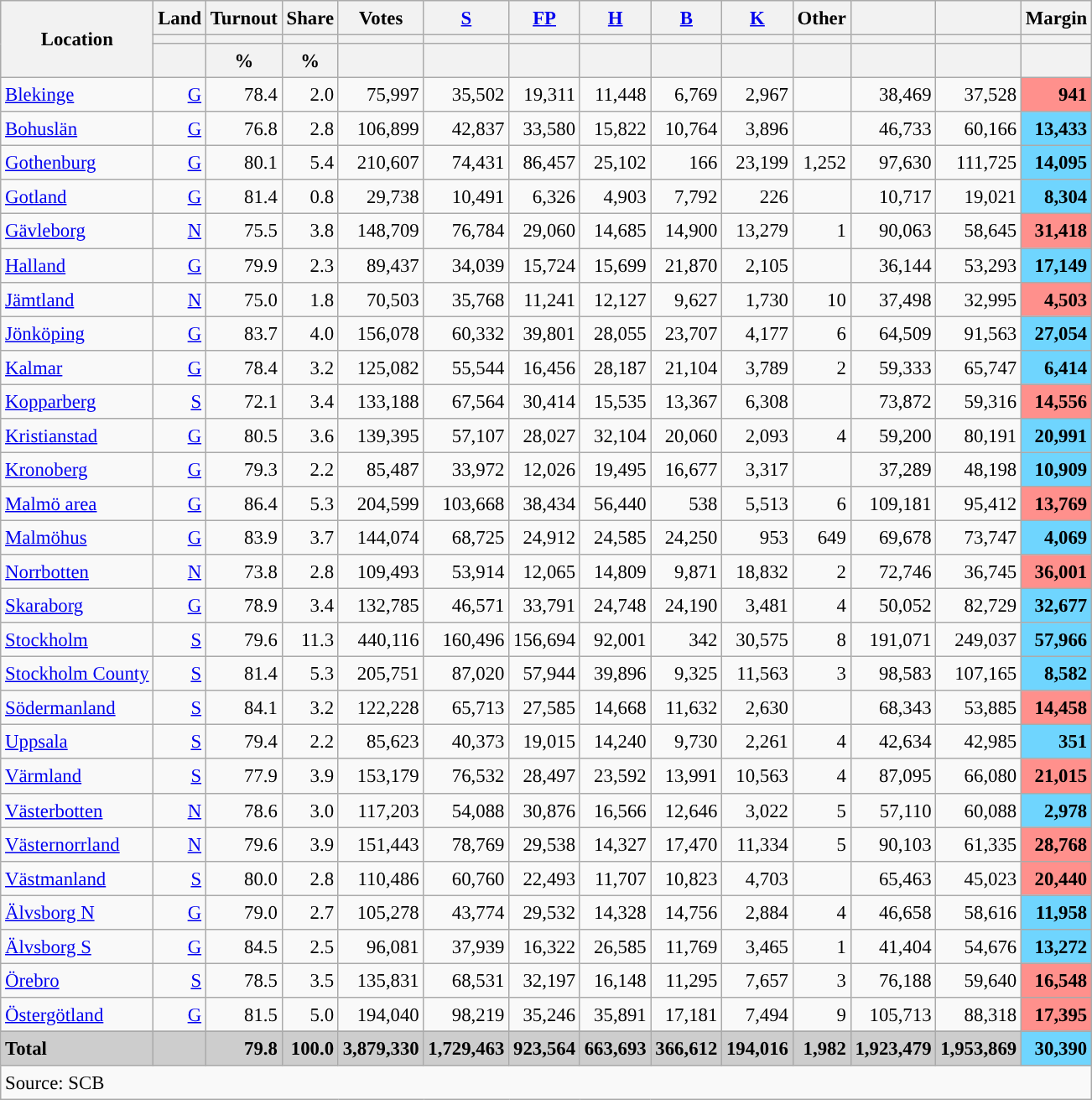<table class="wikitable sortable" style="text-align:right; font-size:95%; line-height:20px;">
<tr>
<th rowspan="3">Location</th>
<th>Land</th>
<th>Turnout</th>
<th>Share</th>
<th>Votes</th>
<th width="30px" class="unsortable"><a href='#'>S</a></th>
<th width="30px" class="unsortable"><a href='#'>FP</a></th>
<th width="30px" class="unsortable"><a href='#'>H</a></th>
<th width="30px" class="unsortable"><a href='#'>B</a></th>
<th width="30px" class="unsortable"><a href='#'>K</a></th>
<th width="30px" class="unsortable">Other</th>
<th></th>
<th></th>
<th>Margin</th>
</tr>
<tr>
<th></th>
<th></th>
<th></th>
<th></th>
<th style="background:"></th>
<th style="background:"></th>
<th style="background:"></th>
<th style="background:"></th>
<th style="background:"></th>
<th style="background:"></th>
<th style="background:"></th>
<th style="background:"></th>
<th></th>
</tr>
<tr>
<th></th>
<th data-sort-type="number">%</th>
<th data-sort-type="number">%</th>
<th></th>
<th></th>
<th data-sort-type="number"></th>
<th data-sort-type="number"></th>
<th data-sort-type="number"></th>
<th data-sort-type="number"></th>
<th data-sort-type="number"></th>
<th data-sort-type="number"></th>
<th data-sort-type="number"></th>
<th data-sort-type="number"></th>
</tr>
<tr>
<td align=left><a href='#'>Blekinge</a></td>
<td><a href='#'>G</a></td>
<td>78.4</td>
<td>2.0</td>
<td>75,997</td>
<td>35,502</td>
<td>19,311</td>
<td>11,448</td>
<td>6,769</td>
<td>2,967</td>
<td></td>
<td>38,469</td>
<td>37,528</td>
<td bgcolor=#ff908c><strong>941</strong></td>
</tr>
<tr>
<td align=left><a href='#'>Bohuslän</a></td>
<td><a href='#'>G</a></td>
<td>76.8</td>
<td>2.8</td>
<td>106,899</td>
<td>42,837</td>
<td>33,580</td>
<td>15,822</td>
<td>10,764</td>
<td>3,896</td>
<td></td>
<td>46,733</td>
<td>60,166</td>
<td bgcolor=#6fd5fe><strong>13,433</strong></td>
</tr>
<tr>
<td align=left><a href='#'>Gothenburg</a></td>
<td><a href='#'>G</a></td>
<td>80.1</td>
<td>5.4</td>
<td>210,607</td>
<td>74,431</td>
<td>86,457</td>
<td>25,102</td>
<td>166</td>
<td>23,199</td>
<td>1,252</td>
<td>97,630</td>
<td>111,725</td>
<td bgcolor=#6fd5fe><strong>14,095</strong></td>
</tr>
<tr>
<td align=left><a href='#'>Gotland</a></td>
<td><a href='#'>G</a></td>
<td>81.4</td>
<td>0.8</td>
<td>29,738</td>
<td>10,491</td>
<td>6,326</td>
<td>4,903</td>
<td>7,792</td>
<td>226</td>
<td></td>
<td>10,717</td>
<td>19,021</td>
<td bgcolor=#6fd5fe><strong>8,304</strong></td>
</tr>
<tr>
<td align=left><a href='#'>Gävleborg</a></td>
<td><a href='#'>N</a></td>
<td>75.5</td>
<td>3.8</td>
<td>148,709</td>
<td>76,784</td>
<td>29,060</td>
<td>14,685</td>
<td>14,900</td>
<td>13,279</td>
<td>1</td>
<td>90,063</td>
<td>58,645</td>
<td bgcolor=#ff908c><strong>31,418</strong></td>
</tr>
<tr>
<td align=left><a href='#'>Halland</a></td>
<td><a href='#'>G</a></td>
<td>79.9</td>
<td>2.3</td>
<td>89,437</td>
<td>34,039</td>
<td>15,724</td>
<td>15,699</td>
<td>21,870</td>
<td>2,105</td>
<td></td>
<td>36,144</td>
<td>53,293</td>
<td bgcolor=#6fd5fe><strong>17,149</strong></td>
</tr>
<tr>
<td align=left><a href='#'>Jämtland</a></td>
<td><a href='#'>N</a></td>
<td>75.0</td>
<td>1.8</td>
<td>70,503</td>
<td>35,768</td>
<td>11,241</td>
<td>12,127</td>
<td>9,627</td>
<td>1,730</td>
<td>10</td>
<td>37,498</td>
<td>32,995</td>
<td bgcolor=#ff908c><strong>4,503</strong></td>
</tr>
<tr>
<td align=left><a href='#'>Jönköping</a></td>
<td><a href='#'>G</a></td>
<td>83.7</td>
<td>4.0</td>
<td>156,078</td>
<td>60,332</td>
<td>39,801</td>
<td>28,055</td>
<td>23,707</td>
<td>4,177</td>
<td>6</td>
<td>64,509</td>
<td>91,563</td>
<td bgcolor=#6fd5fe><strong>27,054</strong></td>
</tr>
<tr>
<td align=left><a href='#'>Kalmar</a></td>
<td><a href='#'>G</a></td>
<td>78.4</td>
<td>3.2</td>
<td>125,082</td>
<td>55,544</td>
<td>16,456</td>
<td>28,187</td>
<td>21,104</td>
<td>3,789</td>
<td>2</td>
<td>59,333</td>
<td>65,747</td>
<td bgcolor=#6fd5fe><strong>6,414</strong></td>
</tr>
<tr>
<td align=left><a href='#'>Kopparberg</a></td>
<td><a href='#'>S</a></td>
<td>72.1</td>
<td>3.4</td>
<td>133,188</td>
<td>67,564</td>
<td>30,414</td>
<td>15,535</td>
<td>13,367</td>
<td>6,308</td>
<td></td>
<td>73,872</td>
<td>59,316</td>
<td bgcolor=#ff908c><strong>14,556</strong></td>
</tr>
<tr>
<td align=left><a href='#'>Kristianstad</a></td>
<td><a href='#'>G</a></td>
<td>80.5</td>
<td>3.6</td>
<td>139,395</td>
<td>57,107</td>
<td>28,027</td>
<td>32,104</td>
<td>20,060</td>
<td>2,093</td>
<td>4</td>
<td>59,200</td>
<td>80,191</td>
<td bgcolor=#6fd5fe><strong>20,991</strong></td>
</tr>
<tr>
<td align=left><a href='#'>Kronoberg</a></td>
<td><a href='#'>G</a></td>
<td>79.3</td>
<td>2.2</td>
<td>85,487</td>
<td>33,972</td>
<td>12,026</td>
<td>19,495</td>
<td>16,677</td>
<td>3,317</td>
<td></td>
<td>37,289</td>
<td>48,198</td>
<td bgcolor=#6fd5fe><strong>10,909</strong></td>
</tr>
<tr>
<td align=left><a href='#'>Malmö area</a></td>
<td><a href='#'>G</a></td>
<td>86.4</td>
<td>5.3</td>
<td>204,599</td>
<td>103,668</td>
<td>38,434</td>
<td>56,440</td>
<td>538</td>
<td>5,513</td>
<td>6</td>
<td>109,181</td>
<td>95,412</td>
<td bgcolor=#ff908c><strong>13,769</strong></td>
</tr>
<tr>
<td align=left><a href='#'>Malmöhus</a></td>
<td><a href='#'>G</a></td>
<td>83.9</td>
<td>3.7</td>
<td>144,074</td>
<td>68,725</td>
<td>24,912</td>
<td>24,585</td>
<td>24,250</td>
<td>953</td>
<td>649</td>
<td>69,678</td>
<td>73,747</td>
<td bgcolor=#6fd5fe><strong>4,069</strong></td>
</tr>
<tr>
<td align=left><a href='#'>Norrbotten</a></td>
<td><a href='#'>N</a></td>
<td>73.8</td>
<td>2.8</td>
<td>109,493</td>
<td>53,914</td>
<td>12,065</td>
<td>14,809</td>
<td>9,871</td>
<td>18,832</td>
<td>2</td>
<td>72,746</td>
<td>36,745</td>
<td bgcolor=#ff908c><strong>36,001</strong></td>
</tr>
<tr>
<td align=left><a href='#'>Skaraborg</a></td>
<td><a href='#'>G</a></td>
<td>78.9</td>
<td>3.4</td>
<td>132,785</td>
<td>46,571</td>
<td>33,791</td>
<td>24,748</td>
<td>24,190</td>
<td>3,481</td>
<td>4</td>
<td>50,052</td>
<td>82,729</td>
<td bgcolor=#6fd5fe><strong>32,677</strong></td>
</tr>
<tr>
<td align=left><a href='#'>Stockholm</a></td>
<td><a href='#'>S</a></td>
<td>79.6</td>
<td>11.3</td>
<td>440,116</td>
<td>160,496</td>
<td>156,694</td>
<td>92,001</td>
<td>342</td>
<td>30,575</td>
<td>8</td>
<td>191,071</td>
<td>249,037</td>
<td bgcolor=#6fd5fe><strong>57,966</strong></td>
</tr>
<tr>
<td align=left><a href='#'>Stockholm County</a></td>
<td><a href='#'>S</a></td>
<td>81.4</td>
<td>5.3</td>
<td>205,751</td>
<td>87,020</td>
<td>57,944</td>
<td>39,896</td>
<td>9,325</td>
<td>11,563</td>
<td>3</td>
<td>98,583</td>
<td>107,165</td>
<td bgcolor=#6fd5fe><strong>8,582</strong></td>
</tr>
<tr>
<td align=left><a href='#'>Södermanland</a></td>
<td><a href='#'>S</a></td>
<td>84.1</td>
<td>3.2</td>
<td>122,228</td>
<td>65,713</td>
<td>27,585</td>
<td>14,668</td>
<td>11,632</td>
<td>2,630</td>
<td></td>
<td>68,343</td>
<td>53,885</td>
<td bgcolor=#ff908c><strong>14,458</strong></td>
</tr>
<tr>
<td align=left><a href='#'>Uppsala</a></td>
<td><a href='#'>S</a></td>
<td>79.4</td>
<td>2.2</td>
<td>85,623</td>
<td>40,373</td>
<td>19,015</td>
<td>14,240</td>
<td>9,730</td>
<td>2,261</td>
<td>4</td>
<td>42,634</td>
<td>42,985</td>
<td bgcolor=#6fd5fe><strong>351</strong></td>
</tr>
<tr>
<td align=left><a href='#'>Värmland</a></td>
<td><a href='#'>S</a></td>
<td>77.9</td>
<td>3.9</td>
<td>153,179</td>
<td>76,532</td>
<td>28,497</td>
<td>23,592</td>
<td>13,991</td>
<td>10,563</td>
<td>4</td>
<td>87,095</td>
<td>66,080</td>
<td bgcolor=#ff908c><strong>21,015</strong></td>
</tr>
<tr>
<td align=left><a href='#'>Västerbotten</a></td>
<td><a href='#'>N</a></td>
<td>78.6</td>
<td>3.0</td>
<td>117,203</td>
<td>54,088</td>
<td>30,876</td>
<td>16,566</td>
<td>12,646</td>
<td>3,022</td>
<td>5</td>
<td>57,110</td>
<td>60,088</td>
<td bgcolor=#6fd5fe><strong>2,978</strong></td>
</tr>
<tr>
<td align=left><a href='#'>Västernorrland</a></td>
<td><a href='#'>N</a></td>
<td>79.6</td>
<td>3.9</td>
<td>151,443</td>
<td>78,769</td>
<td>29,538</td>
<td>14,327</td>
<td>17,470</td>
<td>11,334</td>
<td>5</td>
<td>90,103</td>
<td>61,335</td>
<td bgcolor=#ff908c><strong>28,768</strong></td>
</tr>
<tr>
<td align=left><a href='#'>Västmanland</a></td>
<td><a href='#'>S</a></td>
<td>80.0</td>
<td>2.8</td>
<td>110,486</td>
<td>60,760</td>
<td>22,493</td>
<td>11,707</td>
<td>10,823</td>
<td>4,703</td>
<td></td>
<td>65,463</td>
<td>45,023</td>
<td bgcolor=#ff908c><strong>20,440</strong></td>
</tr>
<tr>
<td align=left><a href='#'>Älvsborg N</a></td>
<td><a href='#'>G</a></td>
<td>79.0</td>
<td>2.7</td>
<td>105,278</td>
<td>43,774</td>
<td>29,532</td>
<td>14,328</td>
<td>14,756</td>
<td>2,884</td>
<td>4</td>
<td>46,658</td>
<td>58,616</td>
<td bgcolor=#6fd5fe><strong>11,958</strong></td>
</tr>
<tr>
<td align=left><a href='#'>Älvsborg S</a></td>
<td><a href='#'>G</a></td>
<td>84.5</td>
<td>2.5</td>
<td>96,081</td>
<td>37,939</td>
<td>16,322</td>
<td>26,585</td>
<td>11,769</td>
<td>3,465</td>
<td>1</td>
<td>41,404</td>
<td>54,676</td>
<td bgcolor=#6fd5fe><strong>13,272</strong></td>
</tr>
<tr>
<td align=left><a href='#'>Örebro</a></td>
<td><a href='#'>S</a></td>
<td>78.5</td>
<td>3.5</td>
<td>135,831</td>
<td>68,531</td>
<td>32,197</td>
<td>16,148</td>
<td>11,295</td>
<td>7,657</td>
<td>3</td>
<td>76,188</td>
<td>59,640</td>
<td bgcolor=#ff908c><strong>16,548</strong></td>
</tr>
<tr>
<td align=left><a href='#'>Östergötland</a></td>
<td><a href='#'>G</a></td>
<td>81.5</td>
<td>5.0</td>
<td>194,040</td>
<td>98,219</td>
<td>35,246</td>
<td>35,891</td>
<td>17,181</td>
<td>7,494</td>
<td>9</td>
<td>105,713</td>
<td>88,318</td>
<td bgcolor=#ff908c><strong>17,395</strong></td>
</tr>
<tr>
</tr>
<tr style="background:#CDCDCD;">
<td align=left><strong>Total</strong></td>
<td></td>
<td><strong>79.8</strong></td>
<td><strong>100.0</strong></td>
<td><strong>3,879,330</strong></td>
<td><strong>1,729,463</strong></td>
<td><strong>923,564</strong></td>
<td><strong>663,693</strong></td>
<td><strong>366,612</strong></td>
<td><strong>194,016</strong></td>
<td><strong>1,982</strong></td>
<td><strong>1,923,479</strong></td>
<td><strong>1,953,869</strong></td>
<td bgcolor=#6fd5fe><strong>30,390</strong></td>
</tr>
<tr>
<td align=left colspan=14>Source: SCB </td>
</tr>
</table>
